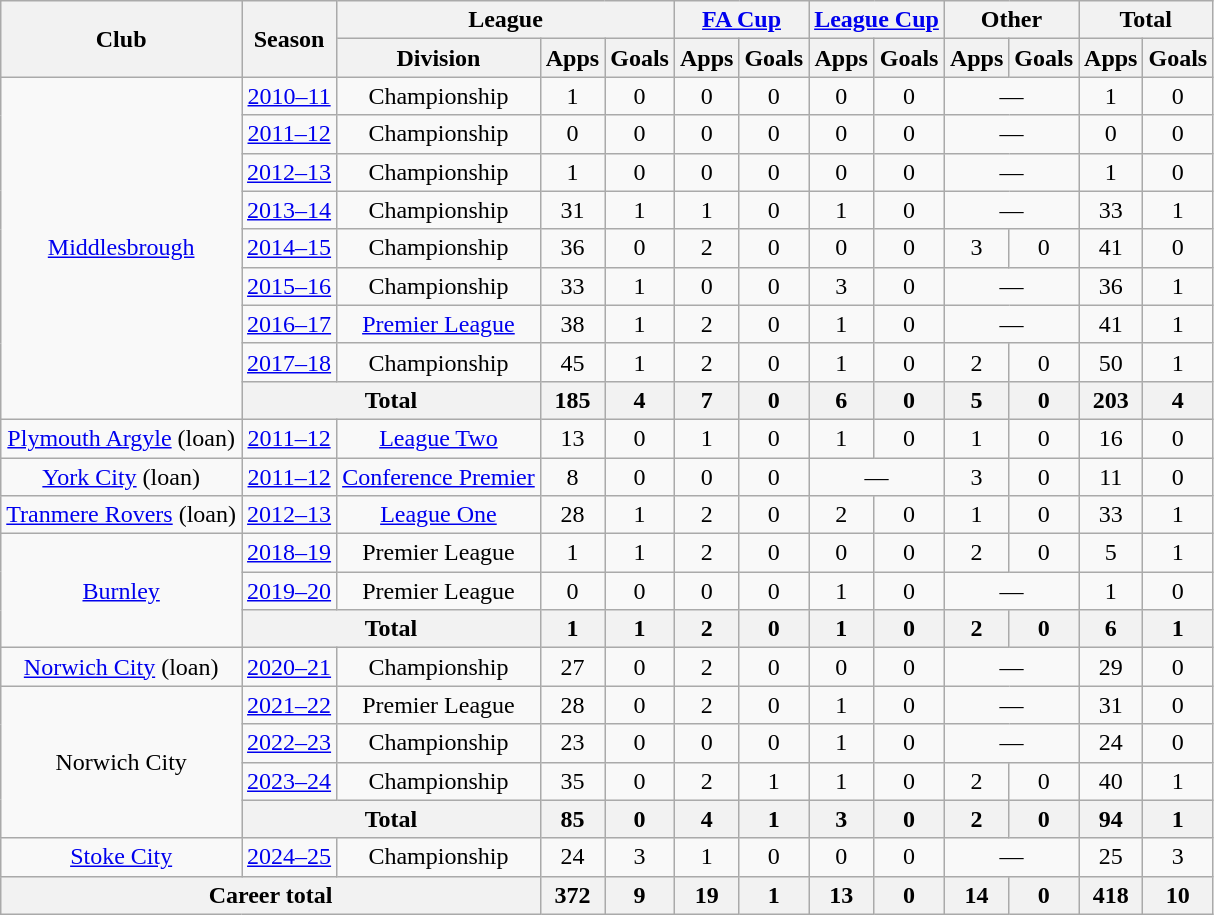<table class=wikitable style="text-align:center">
<tr>
<th rowspan=2>Club</th>
<th rowspan=2>Season</th>
<th colspan=3>League</th>
<th colspan=2><a href='#'>FA Cup</a></th>
<th colspan=2><a href='#'>League Cup</a></th>
<th colspan=2>Other</th>
<th colspan=2>Total</th>
</tr>
<tr>
<th>Division</th>
<th>Apps</th>
<th>Goals</th>
<th>Apps</th>
<th>Goals</th>
<th>Apps</th>
<th>Goals</th>
<th>Apps</th>
<th>Goals</th>
<th>Apps</th>
<th>Goals</th>
</tr>
<tr>
<td rowspan=9><a href='#'>Middlesbrough</a></td>
<td><a href='#'>2010–11</a></td>
<td>Championship</td>
<td>1</td>
<td>0</td>
<td>0</td>
<td>0</td>
<td>0</td>
<td>0</td>
<td colspan=2>—</td>
<td>1</td>
<td>0</td>
</tr>
<tr>
<td><a href='#'>2011–12</a></td>
<td>Championship</td>
<td>0</td>
<td>0</td>
<td>0</td>
<td>0</td>
<td>0</td>
<td>0</td>
<td colspan=2>—</td>
<td>0</td>
<td>0</td>
</tr>
<tr>
<td><a href='#'>2012–13</a></td>
<td>Championship</td>
<td>1</td>
<td>0</td>
<td>0</td>
<td>0</td>
<td>0</td>
<td>0</td>
<td colspan=2>—</td>
<td>1</td>
<td>0</td>
</tr>
<tr>
<td><a href='#'>2013–14</a></td>
<td>Championship</td>
<td>31</td>
<td>1</td>
<td>1</td>
<td>0</td>
<td>1</td>
<td>0</td>
<td colspan=2>—</td>
<td>33</td>
<td>1</td>
</tr>
<tr>
<td><a href='#'>2014–15</a></td>
<td>Championship</td>
<td>36</td>
<td>0</td>
<td>2</td>
<td>0</td>
<td>0</td>
<td>0</td>
<td>3</td>
<td>0</td>
<td>41</td>
<td>0</td>
</tr>
<tr>
<td><a href='#'>2015–16</a></td>
<td>Championship</td>
<td>33</td>
<td>1</td>
<td>0</td>
<td>0</td>
<td>3</td>
<td>0</td>
<td colspan=2>—</td>
<td>36</td>
<td>1</td>
</tr>
<tr>
<td><a href='#'>2016–17</a></td>
<td><a href='#'>Premier League</a></td>
<td>38</td>
<td>1</td>
<td>2</td>
<td>0</td>
<td>1</td>
<td>0</td>
<td colspan=2>—</td>
<td>41</td>
<td>1</td>
</tr>
<tr>
<td><a href='#'>2017–18</a></td>
<td>Championship</td>
<td>45</td>
<td>1</td>
<td>2</td>
<td>0</td>
<td>1</td>
<td>0</td>
<td>2</td>
<td>0</td>
<td>50</td>
<td>1</td>
</tr>
<tr>
<th colspan=2>Total</th>
<th>185</th>
<th>4</th>
<th>7</th>
<th>0</th>
<th>6</th>
<th>0</th>
<th>5</th>
<th>0</th>
<th>203</th>
<th>4</th>
</tr>
<tr>
<td><a href='#'>Plymouth Argyle</a> (loan)</td>
<td><a href='#'>2011–12</a></td>
<td><a href='#'>League Two</a></td>
<td>13</td>
<td>0</td>
<td>1</td>
<td>0</td>
<td>1</td>
<td>0</td>
<td>1</td>
<td>0</td>
<td>16</td>
<td>0</td>
</tr>
<tr>
<td><a href='#'>York City</a> (loan)</td>
<td><a href='#'>2011–12</a></td>
<td><a href='#'>Conference Premier</a></td>
<td>8</td>
<td>0</td>
<td>0</td>
<td>0</td>
<td colspan=2>—</td>
<td>3</td>
<td>0</td>
<td>11</td>
<td>0</td>
</tr>
<tr>
<td><a href='#'>Tranmere Rovers</a> (loan)</td>
<td><a href='#'>2012–13</a></td>
<td><a href='#'>League One</a></td>
<td>28</td>
<td>1</td>
<td>2</td>
<td>0</td>
<td>2</td>
<td>0</td>
<td>1</td>
<td>0</td>
<td>33</td>
<td>1</td>
</tr>
<tr>
<td rowspan=3><a href='#'>Burnley</a></td>
<td><a href='#'>2018–19</a></td>
<td>Premier League</td>
<td>1</td>
<td>1</td>
<td>2</td>
<td>0</td>
<td>0</td>
<td>0</td>
<td>2</td>
<td>0</td>
<td>5</td>
<td>1</td>
</tr>
<tr>
<td><a href='#'>2019–20</a></td>
<td>Premier League</td>
<td>0</td>
<td>0</td>
<td>0</td>
<td>0</td>
<td>1</td>
<td>0</td>
<td colspan=2>—</td>
<td>1</td>
<td>0</td>
</tr>
<tr>
<th colspan=2>Total</th>
<th>1</th>
<th>1</th>
<th>2</th>
<th>0</th>
<th>1</th>
<th>0</th>
<th>2</th>
<th>0</th>
<th>6</th>
<th>1</th>
</tr>
<tr>
<td><a href='#'>Norwich City</a> (loan)</td>
<td><a href='#'>2020–21</a></td>
<td>Championship</td>
<td>27</td>
<td>0</td>
<td>2</td>
<td>0</td>
<td>0</td>
<td>0</td>
<td colspan=2>—</td>
<td>29</td>
<td>0</td>
</tr>
<tr>
<td rowspan="4">Norwich City</td>
<td><a href='#'>2021–22</a></td>
<td>Premier League</td>
<td>28</td>
<td>0</td>
<td>2</td>
<td>0</td>
<td>1</td>
<td>0</td>
<td colspan=2>—</td>
<td>31</td>
<td>0</td>
</tr>
<tr>
<td><a href='#'>2022–23</a></td>
<td>Championship</td>
<td>23</td>
<td>0</td>
<td>0</td>
<td>0</td>
<td>1</td>
<td>0</td>
<td colspan=2>—</td>
<td>24</td>
<td>0</td>
</tr>
<tr>
<td><a href='#'>2023–24</a></td>
<td>Championship</td>
<td>35</td>
<td>0</td>
<td>2</td>
<td>1</td>
<td>1</td>
<td>0</td>
<td>2</td>
<td>0</td>
<td>40</td>
<td>1</td>
</tr>
<tr>
<th colspan="2">Total</th>
<th>85</th>
<th>0</th>
<th>4</th>
<th>1</th>
<th>3</th>
<th>0</th>
<th>2</th>
<th>0</th>
<th>94</th>
<th>1</th>
</tr>
<tr>
<td><a href='#'>Stoke City</a></td>
<td><a href='#'>2024–25</a></td>
<td>Championship</td>
<td>24</td>
<td>3</td>
<td>1</td>
<td>0</td>
<td>0</td>
<td>0</td>
<td colspan="2">—</td>
<td>25</td>
<td>3</td>
</tr>
<tr>
<th colspan="3">Career total</th>
<th>372</th>
<th>9</th>
<th>19</th>
<th>1</th>
<th>13</th>
<th>0</th>
<th>14</th>
<th>0</th>
<th>418</th>
<th>10</th>
</tr>
</table>
